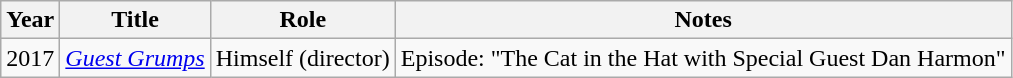<table class="wikitable sortable">
<tr>
<th>Year</th>
<th>Title</th>
<th>Role</th>
<th>Notes</th>
</tr>
<tr>
<td>2017</td>
<td><em><a href='#'>Guest Grumps</a></em></td>
<td>Himself (director)</td>
<td>Episode: "The Cat in the Hat with Special Guest Dan Harmon"</td>
</tr>
</table>
